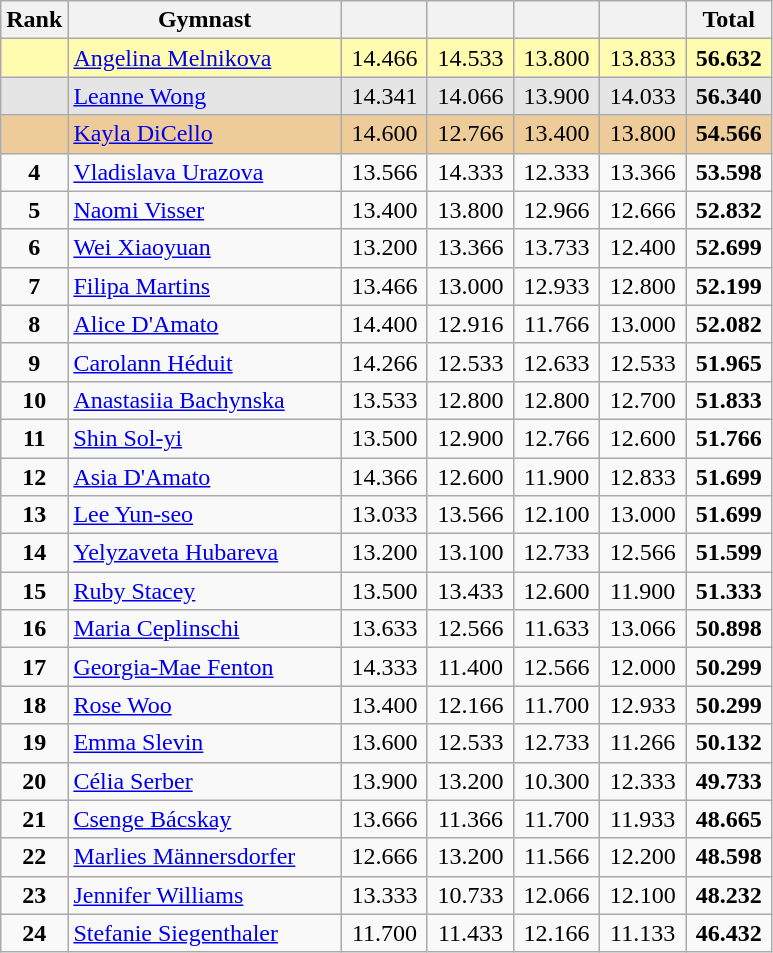<table class="wikitable sortable" style="text-align:center; font-size:100%">
<tr>
<th scope="col" style="width:15px;">Rank</th>
<th scope="col" style="width:175px;">Gymnast</th>
<th scope="col" style="width:50px;"></th>
<th scope="col" style="width:50px;"></th>
<th scope="col" style="width:50px;"></th>
<th scope="col" style="width:50px;"></th>
<th scope="col" style="width:50px;">Total</th>
</tr>
<tr style="background:#fffcaf;">
<td scope="row" style="text-align:center;"><strong></strong></td>
<td style="text-align:left;"> <a href='#'>Angelina Melnikova</a></td>
<td>14.466</td>
<td>14.533</td>
<td>13.800</td>
<td>13.833</td>
<td><strong>56.632</strong></td>
</tr>
<tr style="background:#e5e5e5;">
<td scope="row" style="text-align:center;"><strong></strong></td>
<td style="text-align:left;"> <a href='#'>Leanne Wong</a></td>
<td>14.341</td>
<td>14.066</td>
<td>13.900</td>
<td>14.033</td>
<td><strong>56.340</strong></td>
</tr>
<tr style="background:#ec9;">
<td scope="row" style="text-align:center;"><strong></strong></td>
<td style="text-align:left;"> <a href='#'>Kayla DiCello</a></td>
<td>14.600</td>
<td>12.766</td>
<td>13.400</td>
<td>13.800</td>
<td><strong>54.566</strong></td>
</tr>
<tr>
<td scope="row" style="text-align:center;"><strong>4</strong></td>
<td style="text-align:left;"> <a href='#'>Vladislava Urazova</a></td>
<td>13.566</td>
<td>14.333</td>
<td>12.333</td>
<td>13.366</td>
<td><strong>53.598</strong></td>
</tr>
<tr>
<td scope="row" style="text-align:center;"><strong>5</strong></td>
<td style="text-align:left;"> <a href='#'>Naomi Visser</a></td>
<td>13.400</td>
<td>13.800</td>
<td>12.966</td>
<td>12.666</td>
<td><strong>52.832</strong></td>
</tr>
<tr>
<td scope="row" style="text-align:center;"><strong>6</strong></td>
<td style="text-align:left;"> <a href='#'>Wei Xiaoyuan</a></td>
<td>13.200</td>
<td>13.366</td>
<td>13.733</td>
<td>12.400</td>
<td><strong>52.699</strong></td>
</tr>
<tr>
<td scope="row" style="text-align:center;"><strong>7</strong></td>
<td style="text-align:left;"> <a href='#'>Filipa Martins</a></td>
<td>13.466</td>
<td>13.000</td>
<td>12.933</td>
<td>12.800</td>
<td><strong>52.199</strong></td>
</tr>
<tr>
<td scope="row" style="text-align:center;"><strong>8</strong></td>
<td style="text-align:left;"> <a href='#'>Alice D'Amato</a></td>
<td>14.400</td>
<td>12.916</td>
<td>11.766</td>
<td>13.000</td>
<td><strong>52.082</strong></td>
</tr>
<tr>
<td scope="row" style="text-align:center;"><strong>9</strong></td>
<td style="text-align:left;"> <a href='#'>Carolann Héduit</a></td>
<td>14.266</td>
<td>12.533</td>
<td>12.633</td>
<td>12.533</td>
<td><strong>51.965</strong></td>
</tr>
<tr>
<td scope="row" style="text-align:center;"><strong>10</strong></td>
<td style="text-align:left;"> <a href='#'>Anastasiia Bachynska</a></td>
<td>13.533</td>
<td>12.800</td>
<td>12.800</td>
<td>12.700</td>
<td><strong>51.833</strong></td>
</tr>
<tr>
<td scope="row" style="text-align:center;"><strong>11</strong></td>
<td style="text-align:left;"> <a href='#'>Shin Sol-yi</a></td>
<td>13.500</td>
<td>12.900</td>
<td>12.766</td>
<td>12.600</td>
<td><strong>51.766</strong></td>
</tr>
<tr>
<td scope="row" style="text-align:center;"><strong>12</strong></td>
<td style="text-align:left;"> <a href='#'>Asia D'Amato</a></td>
<td>14.366</td>
<td>12.600</td>
<td>11.900</td>
<td>12.833</td>
<td><strong>51.699</strong></td>
</tr>
<tr>
<td scope="row" style="text-align:center;"><strong>13</strong></td>
<td style="text-align:left;"> <a href='#'>Lee Yun-seo</a></td>
<td>13.033</td>
<td>13.566</td>
<td>12.100</td>
<td>13.000</td>
<td><strong>51.699</strong></td>
</tr>
<tr>
<td scope="row" style="text-align:center;"><strong>14</strong></td>
<td style="text-align:left;"> <a href='#'>Yelyzaveta Hubareva</a></td>
<td>13.200</td>
<td>13.100</td>
<td>12.733</td>
<td>12.566</td>
<td><strong>51.599</strong></td>
</tr>
<tr>
<td scope="row" style="text-align:center;"><strong>15</strong></td>
<td style="text-align:left;"> <a href='#'>Ruby Stacey</a></td>
<td>13.500</td>
<td>13.433</td>
<td>12.600</td>
<td>11.900</td>
<td><strong>51.333</strong></td>
</tr>
<tr>
<td scope="row" style="text-align:center;"><strong>16</strong></td>
<td style="text-align:left;"> <a href='#'>Maria Ceplinschi</a></td>
<td>13.633</td>
<td>12.566</td>
<td>11.633</td>
<td>13.066</td>
<td><strong>50.898</strong></td>
</tr>
<tr>
<td scope="row" style="text-align:center;"><strong>17</strong></td>
<td style="text-align:left;"> <a href='#'>Georgia-Mae Fenton</a></td>
<td>14.333</td>
<td>11.400</td>
<td>12.566</td>
<td>12.000</td>
<td><strong>50.299</strong></td>
</tr>
<tr>
<td scope="row" style="text-align:center;"><strong>18</strong></td>
<td style="text-align:left;"> <a href='#'>Rose Woo</a></td>
<td>13.400</td>
<td>12.166</td>
<td>11.700</td>
<td>12.933</td>
<td><strong>50.299</strong></td>
</tr>
<tr>
<td scope="row" style="text-align:center;"><strong>19</strong></td>
<td style="text-align:left;"> <a href='#'>Emma Slevin</a></td>
<td>13.600</td>
<td>12.533</td>
<td>12.733</td>
<td>11.266</td>
<td><strong>50.132</strong></td>
</tr>
<tr>
<td scope="row" style="text-align:center;"><strong>20</strong></td>
<td style="text-align:left;"> <a href='#'>Célia Serber</a></td>
<td>13.900</td>
<td>13.200</td>
<td>10.300</td>
<td>12.333</td>
<td><strong>49.733</strong></td>
</tr>
<tr>
<td scope="row" style="text-align:center;"><strong>21</strong></td>
<td style="text-align:left;"> <a href='#'>Csenge Bácskay</a></td>
<td>13.666</td>
<td>11.366</td>
<td>11.700</td>
<td>11.933</td>
<td><strong>48.665</strong></td>
</tr>
<tr>
<td scope="row" style="text-align:center;"><strong>22</strong></td>
<td style="text-align:left;"> <a href='#'>Marlies Männersdorfer</a></td>
<td>12.666</td>
<td>13.200</td>
<td>11.566</td>
<td>12.200</td>
<td><strong>48.598</strong></td>
</tr>
<tr>
<td scope="row" style="text-align:center;"><strong>23</strong></td>
<td style="text-align:left;"> <a href='#'>Jennifer Williams</a></td>
<td>13.333</td>
<td>10.733</td>
<td>12.066</td>
<td>12.100</td>
<td><strong>48.232</strong></td>
</tr>
<tr>
<td scope="row" style="text-align:center;"><strong>24</strong></td>
<td style="text-align:left;"> <a href='#'>Stefanie Siegenthaler</a></td>
<td>11.700</td>
<td>11.433</td>
<td>12.166</td>
<td>11.133</td>
<td><strong>46.432</strong></td>
</tr>
</table>
